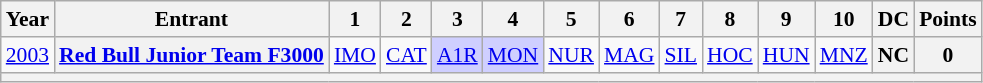<table class="wikitable" style="text-align:center; font-size:90%">
<tr>
<th>Year</th>
<th>Entrant</th>
<th>1</th>
<th>2</th>
<th>3</th>
<th>4</th>
<th>5</th>
<th>6</th>
<th>7</th>
<th>8</th>
<th>9</th>
<th>10</th>
<th>DC</th>
<th>Points</th>
</tr>
<tr>
<td><a href='#'>2003</a></td>
<th><a href='#'>Red Bull Junior Team F3000</a></th>
<td><a href='#'>IMO</a></td>
<td><a href='#'>CAT</a></td>
<td style="background:#CFCFFF;"><a href='#'>A1R</a><br></td>
<td style="background:#CFCFFF;"><a href='#'>MON</a><br></td>
<td><a href='#'>NUR</a></td>
<td><a href='#'>MAG</a></td>
<td><a href='#'>SIL</a></td>
<td><a href='#'>HOC</a></td>
<td><a href='#'>HUN</a></td>
<td><a href='#'>MNZ</a></td>
<th>NC</th>
<th>0</th>
</tr>
<tr>
<th colspan="14"></th>
</tr>
</table>
